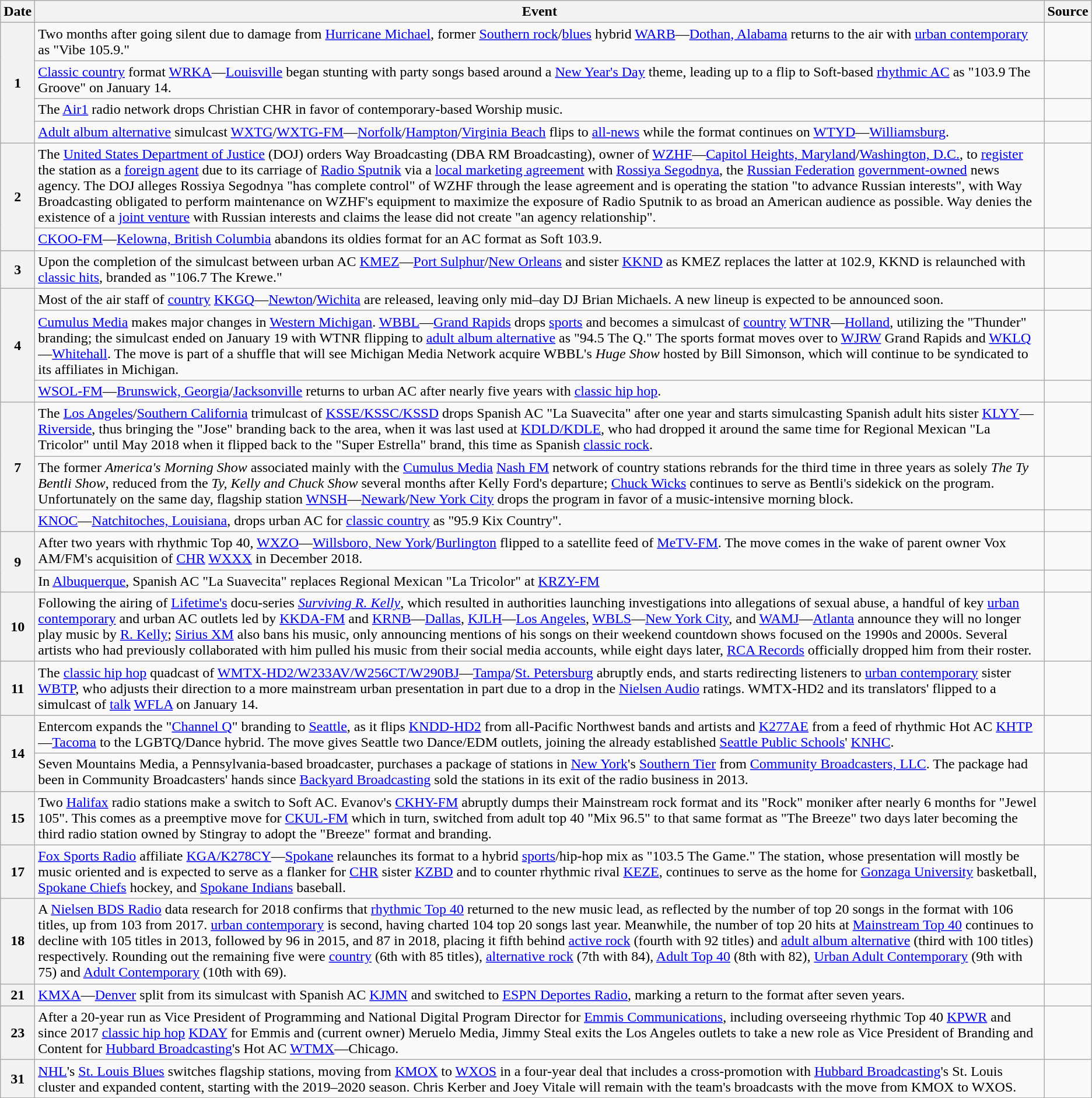<table class=wikitable>
<tr>
<th>Date</th>
<th>Event</th>
<th>Source</th>
</tr>
<tr>
<th rowspan=4>1</th>
<td>Two months after going silent due to damage from <a href='#'>Hurricane Michael</a>, former <a href='#'>Southern rock</a>/<a href='#'>blues</a> hybrid <a href='#'>WARB</a>—<a href='#'>Dothan, Alabama</a> returns to the air with <a href='#'>urban contemporary</a> as "Vibe 105.9."</td>
<td></td>
</tr>
<tr>
<td><a href='#'>Classic country</a> format <a href='#'>WRKA</a>—<a href='#'>Louisville</a> began stunting with party songs based around a <a href='#'>New Year's Day</a> theme, leading up to a flip to Soft-based <a href='#'>rhythmic AC</a> as "103.9 The Groove" on January 14.</td>
<td></td>
</tr>
<tr>
<td>The <a href='#'>Air1</a> radio network drops Christian CHR in favor of contemporary-based Worship music.</td>
<td></td>
</tr>
<tr>
<td><a href='#'>Adult album alternative</a> simulcast <a href='#'>WXTG</a>/<a href='#'>WXTG-FM</a>—<a href='#'>Norfolk</a>/<a href='#'>Hampton</a>/<a href='#'>Virginia Beach</a> flips to <a href='#'>all-news</a> while the format continues on <a href='#'>WTYD</a>—<a href='#'>Williamsburg</a>.</td>
<td></td>
</tr>
<tr>
<th rowspan=2>2</th>
<td>The <a href='#'>United States Department of Justice</a> (DOJ) orders Way Broadcasting (DBA RM Broadcasting), owner of <a href='#'>WZHF</a>—<a href='#'>Capitol Heights, Maryland</a>/<a href='#'>Washington, D.C.</a>, to <a href='#'>register</a> the station as a <a href='#'>foreign agent</a> due to its carriage of <a href='#'>Radio Sputnik</a> via a <a href='#'>local marketing agreement</a> with <a href='#'>Rossiya Segodnya</a>, the <a href='#'>Russian Federation</a> <a href='#'>government-owned</a> news agency. The DOJ alleges Rossiya Segodnya "has complete control" of WZHF through the lease agreement and is operating the station "to advance Russian interests", with Way Broadcasting obligated to perform maintenance on WZHF's equipment to maximize the exposure of Radio Sputnik to as broad an American audience as possible. Way denies the existence of a <a href='#'>joint venture</a> with Russian interests and claims the lease did not create "an agency relationship".</td>
<td></td>
</tr>
<tr>
<td><a href='#'>CKOO-FM</a>—<a href='#'>Kelowna, British Columbia</a> abandons its oldies format for an AC format as Soft 103.9.</td>
<td></td>
</tr>
<tr>
<th>3</th>
<td>Upon the completion of the simulcast between urban AC <a href='#'>KMEZ</a>—<a href='#'>Port Sulphur</a>/<a href='#'>New Orleans</a> and sister <a href='#'>KKND</a> as KMEZ replaces the latter at 102.9, KKND is relaunched with <a href='#'>classic hits</a>, branded as "106.7 The Krewe."</td>
<td></td>
</tr>
<tr>
<th rowspan=3>4</th>
<td>Most of the air staff of <a href='#'>country</a> <a href='#'>KKGQ</a>—<a href='#'>Newton</a>/<a href='#'>Wichita</a> are released, leaving only mid–day DJ Brian Michaels. A new lineup is expected to be announced soon.</td>
<td></td>
</tr>
<tr>
<td><a href='#'>Cumulus Media</a> makes major changes in <a href='#'>Western Michigan</a>. <a href='#'>WBBL</a>—<a href='#'>Grand Rapids</a> drops <a href='#'>sports</a> and becomes a simulcast of <a href='#'>country</a> <a href='#'>WTNR</a>—<a href='#'>Holland</a>, utilizing the "Thunder" branding; the simulcast ended on January 19 with WTNR flipping to <a href='#'>adult album alternative</a> as "94.5 The Q." The sports format moves over to <a href='#'>WJRW</a> Grand Rapids and <a href='#'>WKLQ</a>—<a href='#'>Whitehall</a>. The move is part of a shuffle that will see Michigan Media Network acquire WBBL's <em>Huge Show</em> hosted by Bill Simonson, which will continue to be syndicated to its affiliates in Michigan.</td>
<td></td>
</tr>
<tr>
<td><a href='#'>WSOL-FM</a>—<a href='#'>Brunswick, Georgia</a>/<a href='#'>Jacksonville</a> returns to urban AC after nearly five years with <a href='#'>classic hip hop</a>.</td>
<td></td>
</tr>
<tr>
<th rowspan=3>7</th>
<td>The <a href='#'>Los Angeles</a>/<a href='#'>Southern California</a> trimulcast of <a href='#'>KSSE/KSSC/KSSD</a> drops Spanish AC "La Suavecita" after one year and starts simulcasting Spanish adult hits sister <a href='#'>KLYY</a>—<a href='#'>Riverside</a>, thus bringing the "Jose" branding back to the area, when it was last used at <a href='#'>KDLD/KDLE</a>, who had dropped it around the same time for Regional Mexican "La Tricolor" until May 2018 when it flipped back to the "Super Estrella" brand, this time as Spanish <a href='#'>classic rock</a>.</td>
<td></td>
</tr>
<tr>
<td>The former <em>America's Morning Show</em> associated mainly with the <a href='#'>Cumulus Media</a> <a href='#'>Nash FM</a> network of country stations rebrands for the third time in three years as solely <em>The Ty Bentli Show</em>, reduced from the <em>Ty, Kelly and Chuck Show</em> several months after Kelly Ford's departure; <a href='#'>Chuck Wicks</a> continues to serve as Bentli's sidekick on the program. Unfortunately on the same day, flagship station <a href='#'>WNSH</a>—<a href='#'>Newark</a>/<a href='#'>New York City</a> drops the program in favor of a music-intensive morning block.</td>
<td></td>
</tr>
<tr>
<td><a href='#'>KNOC</a>—<a href='#'>Natchitoches, Louisiana</a>, drops urban AC for <a href='#'>classic country</a> as "95.9 Kix Country".</td>
<td></td>
</tr>
<tr>
<th rowspan=2>9</th>
<td>After two years with rhythmic Top 40, <a href='#'>WXZO</a>—<a href='#'>Willsboro, New York</a>/<a href='#'>Burlington</a> flipped to a satellite feed of <a href='#'>MeTV-FM</a>. The move comes in the wake of parent owner Vox AM/FM's acquisition of <a href='#'>CHR</a> <a href='#'>WXXX</a> in December 2018.</td>
<td></td>
</tr>
<tr>
<td>In <a href='#'>Albuquerque</a>, Spanish AC "La Suavecita" replaces Regional Mexican "La Tricolor" at <a href='#'>KRZY-FM</a></td>
<td></td>
</tr>
<tr>
<th>10</th>
<td>Following the airing of <a href='#'>Lifetime's</a> docu-series <em><a href='#'>Surviving R. Kelly</a></em>, which resulted in authorities launching investigations into allegations of sexual abuse, a handful of key <a href='#'>urban contemporary</a> and urban AC outlets led by <a href='#'>KKDA-FM</a> and <a href='#'>KRNB</a>—<a href='#'>Dallas</a>, <a href='#'>KJLH</a>—<a href='#'>Los Angeles</a>, <a href='#'>WBLS</a>—<a href='#'>New York City</a>, and <a href='#'>WAMJ</a>—<a href='#'>Atlanta</a> announce they will no longer play music by <a href='#'>R. Kelly</a>; <a href='#'>Sirius XM</a> also bans his music, only announcing mentions of his songs on their weekend countdown shows focused on the 1990s and 2000s. Several artists who had previously collaborated with him pulled his music from their social media accounts, while eight days later, <a href='#'>RCA Records</a> officially dropped him from their roster.</td>
<td></td>
</tr>
<tr>
<th>11</th>
<td>The <a href='#'>classic hip hop</a> quadcast of <a href='#'>WMTX-HD2/W233AV/W256CT/W290BJ</a>—<a href='#'>Tampa</a>/<a href='#'>St. Petersburg</a> abruptly ends, and starts redirecting listeners to <a href='#'>urban contemporary</a> sister <a href='#'>WBTP</a>, who adjusts their direction to a more mainstream urban presentation in part due to a drop in the <a href='#'>Nielsen Audio</a> ratings. WMTX-HD2 and its translators' flipped to a simulcast of <a href='#'>talk</a> <a href='#'>WFLA</a> on January 14.</td>
<td></td>
</tr>
<tr>
<th rowspan=2>14</th>
<td>Entercom expands the "<a href='#'>Channel Q</a>" branding to <a href='#'>Seattle</a>, as it flips <a href='#'>KNDD-HD2</a> from all-Pacific Northwest bands and artists and <a href='#'>K277AE</a> from a feed of rhythmic Hot AC <a href='#'>KHTP</a>—<a href='#'>Tacoma</a> to the LGBTQ/Dance hybrid. The move gives Seattle two Dance/EDM outlets, joining the already established <a href='#'>Seattle Public Schools</a>' <a href='#'>KNHC</a>.</td>
<td></td>
</tr>
<tr>
<td>Seven Mountains Media, a Pennsylvania-based broadcaster, purchases a package of stations in <a href='#'>New York</a>'s <a href='#'>Southern Tier</a> from <a href='#'>Community Broadcasters, LLC</a>. The package had been in Community Broadcasters' hands since <a href='#'>Backyard Broadcasting</a> sold the stations in its exit of the radio business in 2013.</td>
<td></td>
</tr>
<tr>
<th>15</th>
<td>Two <a href='#'>Halifax</a> radio stations make a switch to Soft AC. Evanov's <a href='#'>CKHY-FM</a> abruptly dumps their Mainstream rock format and its "Rock" moniker after nearly 6 months for "Jewel 105". This comes as a preemptive move for <a href='#'>CKUL-FM</a> which in turn, switched from adult top 40 "Mix 96.5" to that same format as "The Breeze" two days later becoming the third radio station owned by Stingray to adopt the "Breeze" format and branding.</td>
<td></td>
</tr>
<tr>
<th>17</th>
<td><a href='#'>Fox Sports Radio</a> affiliate <a href='#'>KGA/K278CY</a>—<a href='#'>Spokane</a> relaunches its format to a hybrid <a href='#'>sports</a>/hip-hop mix as "103.5 The Game." The station, whose presentation will mostly be music oriented and is expected to serve as a flanker for <a href='#'>CHR</a> sister <a href='#'>KZBD</a> and to counter rhythmic rival <a href='#'>KEZE</a>, continues to serve as the home for <a href='#'>Gonzaga University</a> basketball, <a href='#'>Spokane Chiefs</a> hockey, and <a href='#'>Spokane Indians</a> baseball.</td>
<td></td>
</tr>
<tr>
<th>18</th>
<td>A <a href='#'>Nielsen BDS Radio</a> data research for 2018 confirms that <a href='#'>rhythmic Top 40</a> returned to the new music lead, as reflected by the number of top 20 songs in the format with 106 titles, up from 103 from 2017. <a href='#'>urban contemporary</a> is second, having charted 104 top 20 songs last year. Meanwhile, the number of top 20 hits at <a href='#'>Mainstream Top 40</a> continues to decline with 105 titles in 2013, followed by 96 in 2015, and 87 in 2018, placing it fifth behind <a href='#'>active rock</a> (fourth with 92 titles) and <a href='#'>adult album alternative</a> (third with 100 titles) respectively. Rounding out the remaining five were <a href='#'>country</a> (6th with 85 titles), <a href='#'>alternative rock</a> (7th with 84), <a href='#'>Adult Top 40</a> (8th with 82), <a href='#'>Urban Adult Contemporary</a> (9th with 75) and <a href='#'>Adult Contemporary</a> (10th with 69).</td>
<td></td>
</tr>
<tr>
<th>21</th>
<td><a href='#'>KMXA</a>—<a href='#'>Denver</a> split from its simulcast with Spanish AC <a href='#'>KJMN</a> and switched to <a href='#'>ESPN Deportes Radio</a>, marking a return to the format after seven years.</td>
<td></td>
</tr>
<tr>
<th>23</th>
<td>After a 20-year run as Vice President of Programming and National Digital Program Director for <a href='#'>Emmis Communications</a>, including overseeing rhythmic Top 40 <a href='#'>KPWR</a> and since 2017 <a href='#'>classic hip hop</a> <a href='#'>KDAY</a> for Emmis and (current owner) Meruelo Media, Jimmy Steal exits the Los Angeles outlets to take a new role as Vice President of Branding and Content for <a href='#'>Hubbard Broadcasting</a>'s Hot AC <a href='#'>WTMX</a>—Chicago.</td>
<td></td>
</tr>
<tr>
<th>31</th>
<td><a href='#'>NHL</a>'s <a href='#'>St. Louis Blues</a> switches flagship stations, moving from <a href='#'>KMOX</a> to <a href='#'>WXOS</a> in a four-year deal that includes a cross-promotion with <a href='#'>Hubbard Broadcasting</a>'s St. Louis cluster and expanded content, starting with the 2019–2020 season. Chris Kerber and Joey Vitale will remain with the team's broadcasts with the move from KMOX to WXOS.</td>
<td></td>
</tr>
</table>
